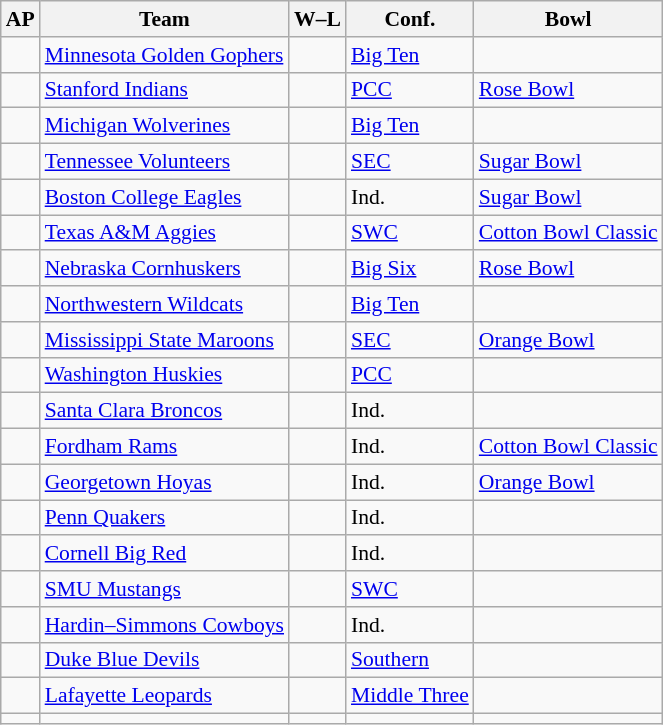<table class="wikitable sortable" style="font-size:90%;">
<tr>
<th>AP</th>
<th>Team</th>
<th>W–L</th>
<th>Conf.</th>
<th>Bowl</th>
</tr>
<tr>
<td></td>
<td><a href='#'>Minnesota Golden Gophers</a></td>
<td></td>
<td><a href='#'>Big Ten</a></td>
<td> </td>
</tr>
<tr>
<td></td>
<td><a href='#'>Stanford Indians</a></td>
<td></td>
<td><a href='#'>PCC</a></td>
<td><a href='#'>Rose Bowl</a></td>
</tr>
<tr>
<td></td>
<td><a href='#'>Michigan Wolverines</a></td>
<td></td>
<td><a href='#'>Big Ten</a></td>
<td> </td>
</tr>
<tr>
<td></td>
<td><a href='#'>Tennessee Volunteers</a></td>
<td></td>
<td><a href='#'>SEC</a></td>
<td><a href='#'>Sugar Bowl</a></td>
</tr>
<tr>
<td></td>
<td><a href='#'>Boston College Eagles</a></td>
<td></td>
<td>Ind.</td>
<td><a href='#'>Sugar Bowl</a></td>
</tr>
<tr>
<td></td>
<td><a href='#'>Texas A&M Aggies</a></td>
<td></td>
<td><a href='#'>SWC</a></td>
<td><a href='#'>Cotton Bowl Classic</a></td>
</tr>
<tr>
<td></td>
<td><a href='#'>Nebraska Cornhuskers</a></td>
<td></td>
<td><a href='#'>Big Six</a></td>
<td><a href='#'>Rose Bowl</a></td>
</tr>
<tr>
<td></td>
<td><a href='#'>Northwestern Wildcats</a></td>
<td></td>
<td><a href='#'>Big Ten</a></td>
<td> </td>
</tr>
<tr>
<td></td>
<td><a href='#'>Mississippi State Maroons</a></td>
<td></td>
<td><a href='#'>SEC</a></td>
<td><a href='#'>Orange Bowl</a></td>
</tr>
<tr>
<td></td>
<td><a href='#'>Washington Huskies</a></td>
<td></td>
<td><a href='#'>PCC</a></td>
<td></td>
</tr>
<tr>
<td></td>
<td><a href='#'>Santa Clara Broncos</a></td>
<td></td>
<td>Ind.</td>
<td></td>
</tr>
<tr>
<td></td>
<td><a href='#'>Fordham Rams</a></td>
<td></td>
<td>Ind.</td>
<td><a href='#'>Cotton Bowl Classic</a></td>
</tr>
<tr>
<td></td>
<td><a href='#'>Georgetown Hoyas</a></td>
<td></td>
<td>Ind.</td>
<td><a href='#'>Orange Bowl</a></td>
</tr>
<tr>
<td></td>
<td><a href='#'>Penn Quakers</a></td>
<td></td>
<td>Ind.</td>
<td></td>
</tr>
<tr>
<td></td>
<td><a href='#'>Cornell Big Red</a></td>
<td></td>
<td>Ind.</td>
<td></td>
</tr>
<tr>
<td></td>
<td><a href='#'>SMU Mustangs</a></td>
<td></td>
<td><a href='#'>SWC</a></td>
<td></td>
</tr>
<tr>
<td></td>
<td><a href='#'>Hardin–Simmons Cowboys</a></td>
<td></td>
<td>Ind.</td>
<td></td>
</tr>
<tr>
<td></td>
<td><a href='#'>Duke Blue Devils</a></td>
<td></td>
<td><a href='#'>Southern</a></td>
<td></td>
</tr>
<tr>
<td></td>
<td><a href='#'>Lafayette Leopards</a></td>
<td></td>
<td><a href='#'>Middle Three</a></td>
<td></td>
</tr>
<tr>
<td></td>
<td></td>
<td></td>
<td></td>
<td></td>
</tr>
</table>
